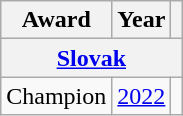<table class="wikitable">
<tr>
<th>Award</th>
<th>Year</th>
<th></th>
</tr>
<tr>
<th colspan="3"><a href='#'>Slovak</a></th>
</tr>
<tr>
<td>Champion</td>
<td><a href='#'>2022</a></td>
<td></td>
</tr>
</table>
